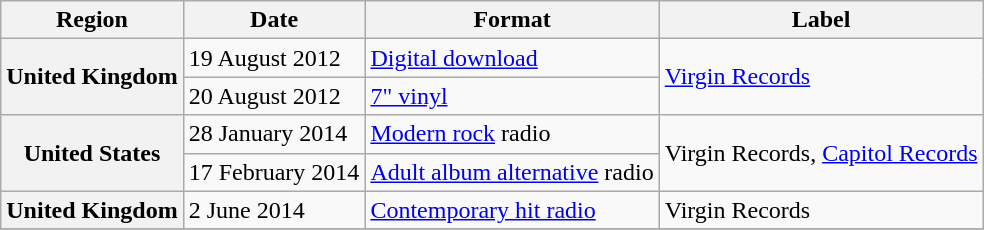<table class="wikitable plainrowheaders">
<tr>
<th>Region</th>
<th>Date</th>
<th>Format</th>
<th>Label</th>
</tr>
<tr>
<th scope="row" rowspan="2">United Kingdom</th>
<td>19 August 2012</td>
<td><a href='#'>Digital download</a></td>
<td rowspan="2"><a href='#'>Virgin Records</a></td>
</tr>
<tr>
<td>20 August 2012</td>
<td><a href='#'>7" vinyl</a></td>
</tr>
<tr>
<th scope="row" rowspan="2">United States</th>
<td>28 January 2014</td>
<td><a href='#'>Modern rock</a> radio</td>
<td rowspan="2">Virgin Records, <a href='#'>Capitol Records</a></td>
</tr>
<tr>
<td>17 February 2014</td>
<td><a href='#'>Adult album alternative</a> radio</td>
</tr>
<tr>
<th scope="row">United Kingdom</th>
<td>2 June 2014</td>
<td><a href='#'>Contemporary hit radio</a></td>
<td>Virgin Records</td>
</tr>
<tr>
</tr>
</table>
